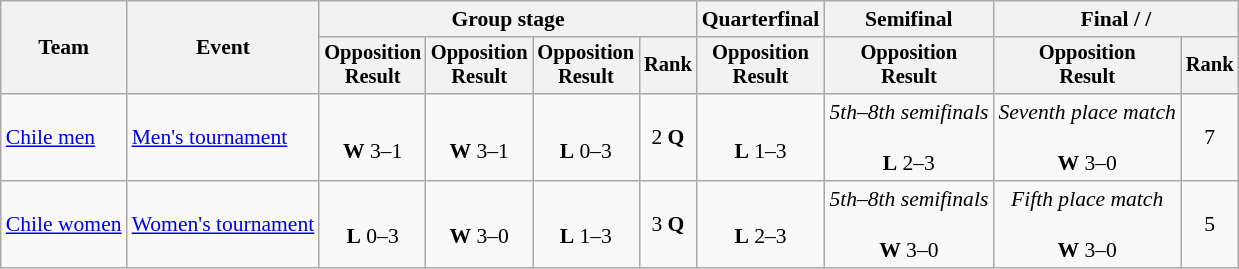<table class=wikitable style=font-size:90%;text-align:center>
<tr>
<th rowspan=2>Team</th>
<th rowspan=2>Event</th>
<th colspan=4>Group stage</th>
<th>Quarterfinal</th>
<th>Semifinal</th>
<th colspan=2>Final /  / </th>
</tr>
<tr style=font-size:95%>
<th>Opposition<br>Result</th>
<th>Opposition<br>Result</th>
<th>Opposition<br>Result</th>
<th>Rank</th>
<th>Opposition<br>Result</th>
<th>Opposition<br>Result</th>
<th>Opposition<br>Result</th>
<th>Rank</th>
</tr>
<tr>
<td style="text-align:left"><a href='#'>Chile men</a></td>
<td style="text-align:left"><a href='#'>Men's tournament</a></td>
<td><br><strong>W</strong> 3–1</td>
<td><br><strong>W</strong> 3–1</td>
<td><br><strong>L</strong> 0–3</td>
<td>2 <strong>Q</strong></td>
<td><br><strong>L</strong> 1–3</td>
<td><em>5th–8th semifinals</em><br><br><strong>L</strong> 2–3</td>
<td><em>Seventh place match</em><br><br><strong>W</strong> 3–0</td>
<td>7</td>
</tr>
<tr>
<td style="text-align:left"><a href='#'>Chile women</a></td>
<td style="text-align:left"><a href='#'>Women's tournament</a></td>
<td><br><strong>L</strong> 0–3</td>
<td><br><strong>W</strong> 3–0</td>
<td><br><strong>L</strong> 1–3</td>
<td>3 <strong>Q</strong></td>
<td><br><strong>L</strong> 2–3</td>
<td><em>5th–8th semifinals</em><br><br><strong>W</strong> 3–0</td>
<td><em>Fifth place match</em><br><br><strong>W</strong> 3–0</td>
<td>5</td>
</tr>
</table>
